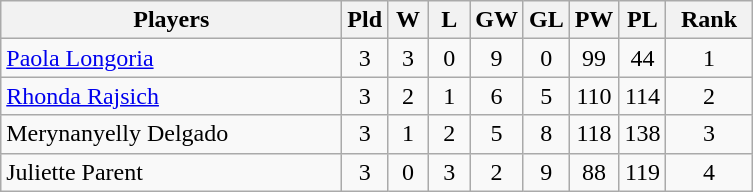<table class=wikitable style="text-align:center">
<tr>
<th width=220>Players</th>
<th width=20>Pld</th>
<th width=20>W</th>
<th width=20>L</th>
<th width=20>GW</th>
<th width=20>GL</th>
<th width=20>PW</th>
<th width=20>PL</th>
<th width=50>Rank</th>
</tr>
<tr>
<td align=left> <a href='#'>Paola Longoria</a></td>
<td>3</td>
<td>3</td>
<td>0</td>
<td>9</td>
<td>0</td>
<td>99</td>
<td>44</td>
<td>1</td>
</tr>
<tr>
<td align=left> <a href='#'>Rhonda Rajsich</a></td>
<td>3</td>
<td>2</td>
<td>1</td>
<td>6</td>
<td>5</td>
<td>110</td>
<td>114</td>
<td>2</td>
</tr>
<tr>
<td align=left> Merynanyelly Delgado</td>
<td>3</td>
<td>1</td>
<td>2</td>
<td>5</td>
<td>8</td>
<td>118</td>
<td>138</td>
<td>3</td>
</tr>
<tr>
<td align=left> Juliette Parent</td>
<td>3</td>
<td>0</td>
<td>3</td>
<td>2</td>
<td>9</td>
<td>88</td>
<td>119</td>
<td>4</td>
</tr>
</table>
